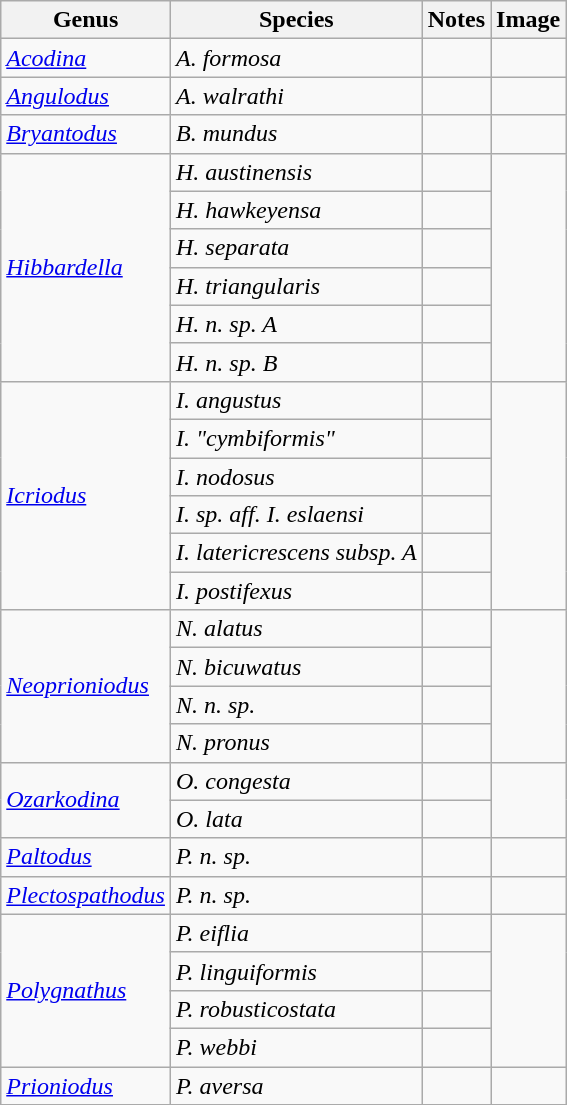<table class="wikitable">
<tr>
<th>Genus</th>
<th>Species</th>
<th>Notes</th>
<th>Image</th>
</tr>
<tr>
<td><em><a href='#'>Acodina</a></em></td>
<td><em>A. formosa</em></td>
<td></td>
<td></td>
</tr>
<tr>
<td><em><a href='#'>Angulodus</a></em></td>
<td><em>A. walrathi</em></td>
<td></td>
<td></td>
</tr>
<tr>
<td><em><a href='#'>Bryantodus</a></em></td>
<td><em>B. mundus</em></td>
<td></td>
<td></td>
</tr>
<tr>
<td rowspan="6"><em><a href='#'>Hibbardella</a></em></td>
<td><em>H. austinensis</em></td>
<td></td>
<td rowspan="6"></td>
</tr>
<tr>
<td><em>H. hawkeyensa</em></td>
<td></td>
</tr>
<tr>
<td><em>H. separata</em></td>
<td></td>
</tr>
<tr>
<td><em>H. triangularis</em></td>
<td></td>
</tr>
<tr>
<td><em>H. n. sp. A</em></td>
<td></td>
</tr>
<tr>
<td><em>H. n. sp. B</em></td>
<td></td>
</tr>
<tr>
<td rowspan="6"><em><a href='#'>Icriodus</a></em></td>
<td><em>I. angustus</em></td>
<td></td>
<td rowspan="6"></td>
</tr>
<tr>
<td><em>I. "cymbiformis"</em></td>
<td></td>
</tr>
<tr>
<td><em>I. nodosus</em></td>
<td></td>
</tr>
<tr>
<td><em>I. sp. aff. I. eslaensi</em></td>
<td></td>
</tr>
<tr>
<td><em>I. latericrescens subsp. A</em></td>
<td></td>
</tr>
<tr>
<td><em>I. postifexus</em></td>
<td></td>
</tr>
<tr>
<td rowspan="4"><em><a href='#'>Neoprioniodus</a></em></td>
<td><em>N. alatus</em></td>
<td></td>
<td rowspan="4"></td>
</tr>
<tr>
<td><em>N. bicuwatus</em></td>
<td></td>
</tr>
<tr>
<td><em>N. n. sp.</em></td>
<td></td>
</tr>
<tr>
<td><em>N. pronus</em></td>
<td></td>
</tr>
<tr>
<td rowspan="2"><em><a href='#'>Ozarkodina</a></em></td>
<td><em>O. congesta</em></td>
<td></td>
<td rowspan="2"></td>
</tr>
<tr>
<td><em>O. lata</em></td>
<td></td>
</tr>
<tr>
<td><em><a href='#'>Paltodus</a></em></td>
<td><em>P. n. sp.</em></td>
<td></td>
<td></td>
</tr>
<tr>
<td><em><a href='#'>Plectospathodus</a></em></td>
<td><em>P. n. sp.</em></td>
<td></td>
<td></td>
</tr>
<tr>
<td rowspan="4"><em><a href='#'>Polygnathus</a></em></td>
<td><em>P. eiflia</em></td>
<td></td>
<td rowspan="4"></td>
</tr>
<tr>
<td><em>P. linguiformis</em></td>
<td></td>
</tr>
<tr>
<td><em>P. robusticostata</em></td>
<td></td>
</tr>
<tr>
<td><em>P. webbi</em></td>
<td></td>
</tr>
<tr>
<td><em><a href='#'>Prioniodus</a></em></td>
<td><em>P. aversa</em></td>
<td></td>
<td></td>
</tr>
</table>
